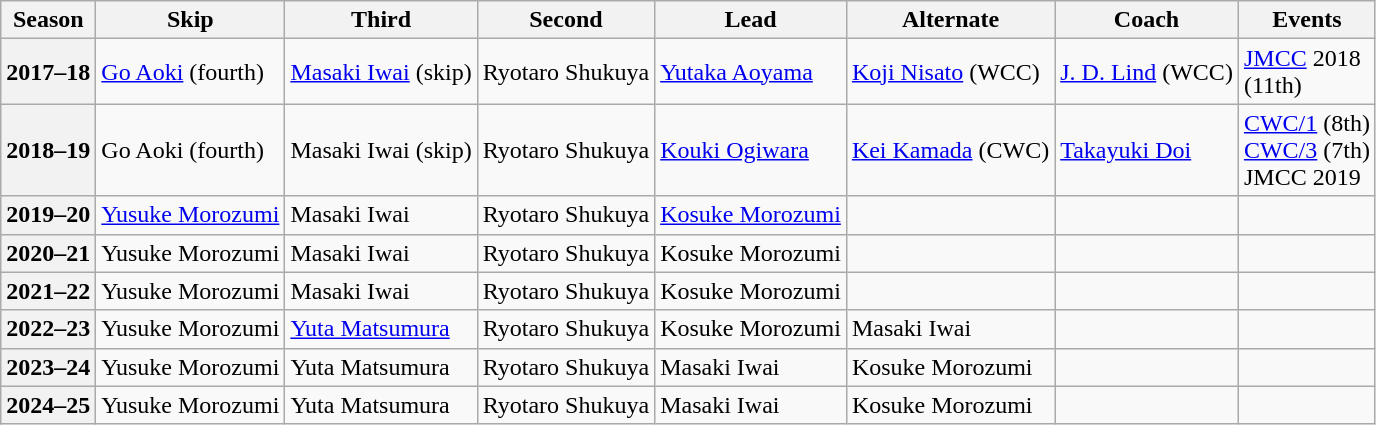<table class="wikitable">
<tr>
<th scope="col">Season</th>
<th scope="col">Skip</th>
<th scope="col">Third</th>
<th scope="col">Second</th>
<th scope="col">Lead</th>
<th scope="col">Alternate</th>
<th scope="col">Coach</th>
<th scope="col">Events</th>
</tr>
<tr>
<th scope="row">2017–18</th>
<td><a href='#'>Go Aoki</a> (fourth)</td>
<td><a href='#'>Masaki Iwai</a> (skip)</td>
<td>Ryotaro Shukuya</td>
<td><a href='#'>Yutaka Aoyama</a></td>
<td><a href='#'>Koji Nisato</a> (WCC)</td>
<td><a href='#'>J. D. Lind</a> (WCC)</td>
<td><a href='#'>JMCC</a> 2018 <br> (11th)</td>
</tr>
<tr>
<th scope="row">2018–19</th>
<td>Go Aoki (fourth)</td>
<td>Masaki Iwai (skip)</td>
<td>Ryotaro Shukuya</td>
<td><a href='#'>Kouki Ogiwara</a></td>
<td><a href='#'>Kei Kamada</a> (CWC)</td>
<td><a href='#'>Takayuki Doi</a></td>
<td><a href='#'>CWC/1</a> (8th)<br><a href='#'>CWC/3</a> (7th)<br>JMCC 2019 </td>
</tr>
<tr>
<th scope="row">2019–20</th>
<td><a href='#'>Yusuke Morozumi</a></td>
<td>Masaki Iwai</td>
<td>Ryotaro Shukuya</td>
<td><a href='#'>Kosuke Morozumi</a></td>
<td></td>
<td></td>
<td></td>
</tr>
<tr>
<th scope="row">2020–21</th>
<td>Yusuke Morozumi</td>
<td>Masaki Iwai</td>
<td>Ryotaro Shukuya</td>
<td>Kosuke Morozumi</td>
<td></td>
<td></td>
<td></td>
</tr>
<tr>
<th scope="row">2021–22</th>
<td>Yusuke Morozumi</td>
<td>Masaki Iwai</td>
<td>Ryotaro Shukuya</td>
<td>Kosuke Morozumi</td>
<td></td>
<td></td>
<td> </td>
</tr>
<tr>
<th scope="row">2022–23</th>
<td>Yusuke Morozumi</td>
<td><a href='#'>Yuta Matsumura</a></td>
<td>Ryotaro Shukuya</td>
<td>Kosuke Morozumi</td>
<td>Masaki Iwai</td>
<td></td>
<td></td>
</tr>
<tr>
<th scope="row">2023–24</th>
<td>Yusuke Morozumi</td>
<td>Yuta Matsumura</td>
<td>Ryotaro Shukuya</td>
<td>Masaki Iwai</td>
<td>Kosuke Morozumi</td>
<td></td>
<td></td>
</tr>
<tr>
<th scope="row">2024–25</th>
<td>Yusuke Morozumi</td>
<td>Yuta Matsumura</td>
<td>Ryotaro Shukuya</td>
<td>Masaki Iwai</td>
<td>Kosuke Morozumi</td>
<td></td>
<td></td>
</tr>
</table>
